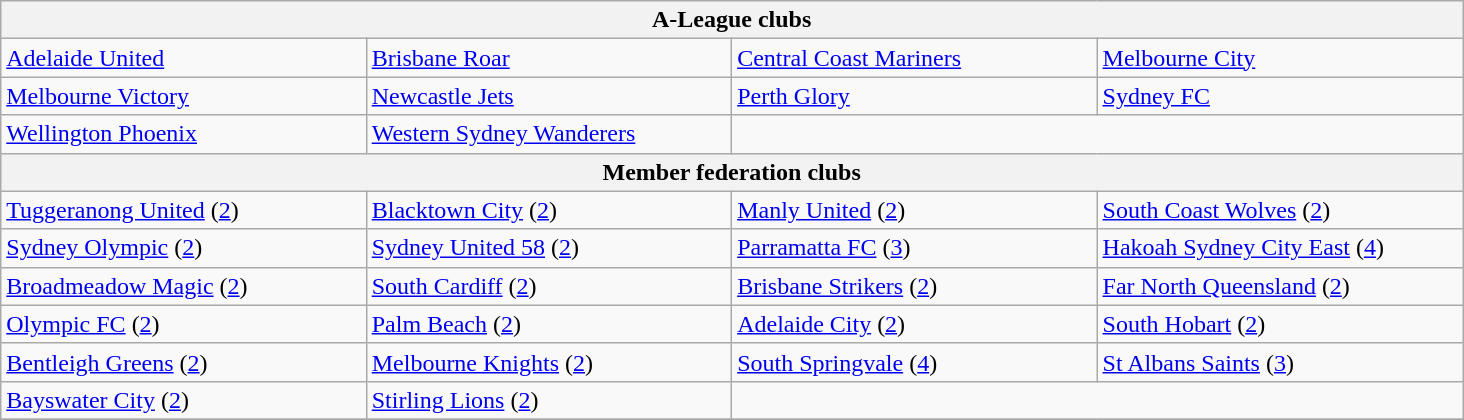<table class="wikitable">
<tr>
<th colspan=4>A-League clubs</th>
</tr>
<tr>
<td width=20%><a href='#'>Adelaide United</a></td>
<td width=20%><a href='#'>Brisbane Roar</a></td>
<td width=20%><a href='#'>Central Coast Mariners</a></td>
<td width=20%><a href='#'>Melbourne City</a></td>
</tr>
<tr>
<td><a href='#'>Melbourne Victory</a></td>
<td><a href='#'>Newcastle Jets</a></td>
<td><a href='#'>Perth Glory</a></td>
<td><a href='#'>Sydney FC</a></td>
</tr>
<tr>
<td><a href='#'>Wellington Phoenix</a></td>
<td><a href='#'>Western Sydney Wanderers</a></td>
<td colspan=2></td>
</tr>
<tr>
<th colspan=4>Member federation clubs</th>
</tr>
<tr>
<td> <a href='#'>Tuggeranong United</a> (<a href='#'>2</a>)</td>
<td> <a href='#'>Blacktown City</a> (<a href='#'>2</a>)</td>
<td> <a href='#'>Manly United</a> (<a href='#'>2</a>)</td>
<td> <a href='#'>South Coast Wolves</a> (<a href='#'>2</a>)</td>
</tr>
<tr>
<td> <a href='#'>Sydney Olympic</a> (<a href='#'>2</a>)</td>
<td> <a href='#'>Sydney United 58</a> (<a href='#'>2</a>)</td>
<td> <a href='#'>Parramatta FC</a> (<a href='#'>3</a>)</td>
<td> <a href='#'>Hakoah Sydney City East</a> (<a href='#'>4</a>)</td>
</tr>
<tr>
<td> <a href='#'>Broadmeadow Magic</a> (<a href='#'>2</a>)</td>
<td> <a href='#'>South Cardiff</a> (<a href='#'>2</a>)</td>
<td> <a href='#'>Brisbane Strikers</a> (<a href='#'>2</a>)</td>
<td> <a href='#'>Far North Queensland</a> (<a href='#'>2</a>)</td>
</tr>
<tr>
<td> <a href='#'>Olympic FC</a> (<a href='#'>2</a>)</td>
<td> <a href='#'>Palm Beach</a> (<a href='#'>2</a>)</td>
<td> <a href='#'>Adelaide City</a> (<a href='#'>2</a>)</td>
<td> <a href='#'>South Hobart</a> (<a href='#'>2</a>)</td>
</tr>
<tr>
<td> <a href='#'>Bentleigh Greens</a> (<a href='#'>2</a>)</td>
<td> <a href='#'>Melbourne Knights</a> (<a href='#'>2</a>)</td>
<td> <a href='#'>South Springvale</a> (<a href='#'>4</a>)</td>
<td> <a href='#'>St Albans Saints</a> (<a href='#'>3</a>)</td>
</tr>
<tr>
<td> <a href='#'>Bayswater City</a> (<a href='#'>2</a>)</td>
<td> <a href='#'>Stirling Lions</a> (<a href='#'>2</a>)</td>
<td colspan=2></td>
</tr>
<tr>
</tr>
</table>
